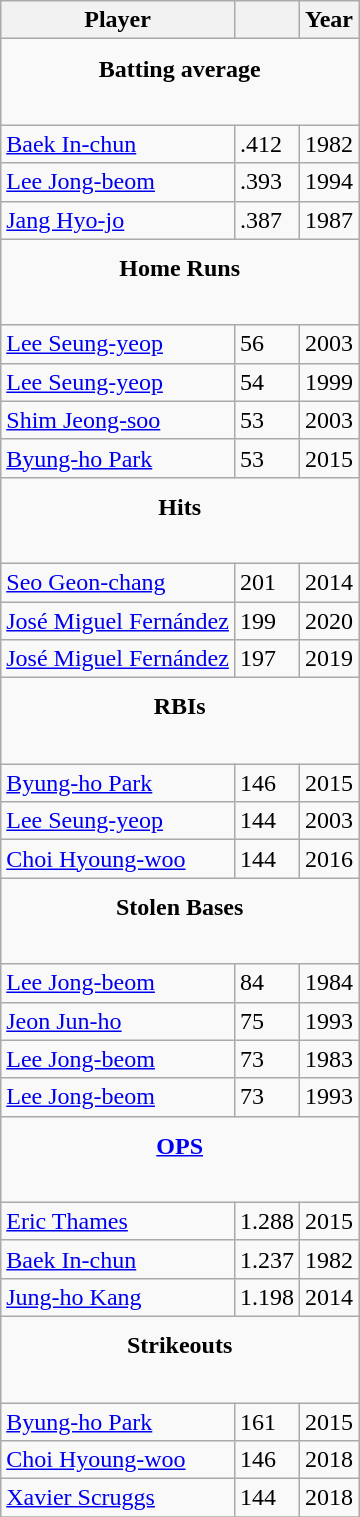<table class="wikitable" style="clear: both;">
<tr>
<th>Player</th>
<th></th>
<th>Year</th>
</tr>
<tr>
<td colspan="3" style="text-align:center; height:50px;"><strong>Batting average</strong> <br>  </td>
</tr>
<tr>
<td> <a href='#'>Baek In-chun</a></td>
<td>.412</td>
<td>1982</td>
</tr>
<tr>
<td> <a href='#'>Lee Jong-beom</a></td>
<td>.393</td>
<td>1994</td>
</tr>
<tr>
<td> <a href='#'>Jang Hyo-jo</a></td>
<td>.387</td>
<td>1987</td>
</tr>
<tr>
<td colspan="3" style="text-align:center; height:50px;"><strong>Home Runs</strong> <br>  </td>
</tr>
<tr>
<td> <a href='#'>Lee Seung-yeop</a></td>
<td>56</td>
<td>2003</td>
</tr>
<tr>
<td> <a href='#'>Lee Seung-yeop</a></td>
<td>54</td>
<td>1999</td>
</tr>
<tr>
<td> <a href='#'>Shim Jeong-soo</a></td>
<td>53</td>
<td>2003</td>
</tr>
<tr>
<td> <a href='#'>Byung-ho Park</a></td>
<td>53</td>
<td>2015</td>
</tr>
<tr>
<td colspan="3" style="text-align:center; height:50px; "><strong>Hits</strong> <br>  </td>
</tr>
<tr>
<td> <a href='#'>Seo Geon-chang</a></td>
<td>201</td>
<td>2014</td>
</tr>
<tr>
<td> <a href='#'>José Miguel Fernández</a></td>
<td>199</td>
<td>2020</td>
</tr>
<tr>
<td> <a href='#'>José Miguel Fernández</a></td>
<td>197</td>
<td>2019</td>
</tr>
<tr>
<td colspan="3" style="text-align:center; height:50px;"><strong>RBIs</strong> <br>  </td>
</tr>
<tr>
<td> <a href='#'>Byung-ho Park</a></td>
<td>146</td>
<td>2015</td>
</tr>
<tr>
<td> <a href='#'>Lee Seung-yeop</a></td>
<td>144</td>
<td>2003</td>
</tr>
<tr>
<td> <a href='#'>Choi Hyoung-woo</a></td>
<td>144</td>
<td>2016</td>
</tr>
<tr>
<td colspan="3" style="text-align:center; height:50px;"><strong>Stolen Bases</strong> <br>  </td>
</tr>
<tr>
<td> <a href='#'>Lee Jong-beom</a></td>
<td>84</td>
<td>1984</td>
</tr>
<tr>
<td> <a href='#'>Jeon Jun-ho</a></td>
<td>75</td>
<td>1993</td>
</tr>
<tr>
<td> <a href='#'>Lee Jong-beom</a></td>
<td>73</td>
<td>1983</td>
</tr>
<tr>
<td> <a href='#'>Lee Jong-beom</a></td>
<td>73</td>
<td>1993</td>
</tr>
<tr>
<td colspan="3" style="text-align:center; height:50px;"><strong><a href='#'>OPS</a></strong> <br>  </td>
</tr>
<tr>
<td> <a href='#'>Eric Thames</a></td>
<td>1.288</td>
<td>2015</td>
</tr>
<tr>
<td> <a href='#'>Baek In-chun</a></td>
<td>1.237</td>
<td>1982</td>
</tr>
<tr>
<td> <a href='#'>Jung-ho Kang</a></td>
<td>1.198</td>
<td>2014</td>
</tr>
<tr>
<td colspan="3" style="text-align:center; height:50px;"><strong>Strikeouts</strong> <br>  </td>
</tr>
<tr>
<td> <a href='#'>Byung-ho Park</a></td>
<td>161</td>
<td>2015</td>
</tr>
<tr>
<td> <a href='#'>Choi Hyoung-woo</a></td>
<td>146</td>
<td>2018</td>
</tr>
<tr>
<td> <a href='#'>Xavier Scruggs</a></td>
<td>144</td>
<td>2018</td>
</tr>
<tr>
</tr>
</table>
